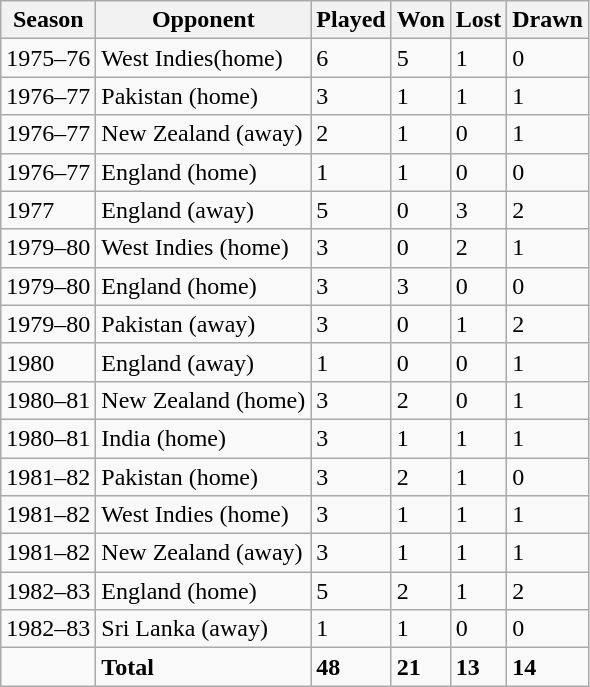<table class="wikitable sortable">
<tr>
<th>Season</th>
<th>Opponent</th>
<th>Played</th>
<th>Won</th>
<th>Lost</th>
<th>Drawn</th>
</tr>
<tr>
<td>1975–76</td>
<td>West Indies(home)</td>
<td>6</td>
<td>5</td>
<td>1</td>
<td>0</td>
</tr>
<tr>
<td>1976–77</td>
<td>Pakistan (home)</td>
<td>3</td>
<td>1</td>
<td>1</td>
<td>1</td>
</tr>
<tr>
<td>1976–77</td>
<td>New Zealand (away)</td>
<td>2</td>
<td>1</td>
<td>0</td>
<td>1</td>
</tr>
<tr>
<td>1976–77</td>
<td>England (home)</td>
<td>1</td>
<td>1</td>
<td>0</td>
<td>0</td>
</tr>
<tr>
<td>1977</td>
<td>England (away)</td>
<td>5</td>
<td>0</td>
<td>3</td>
<td>2</td>
</tr>
<tr>
<td>1979–80</td>
<td>West Indies (home)</td>
<td>3</td>
<td>0</td>
<td>2</td>
<td>1</td>
</tr>
<tr>
<td>1979–80</td>
<td>England (home)</td>
<td>3</td>
<td>3</td>
<td>0</td>
<td>0</td>
</tr>
<tr>
<td>1979–80</td>
<td>Pakistan (away)</td>
<td>3</td>
<td>0</td>
<td>1</td>
<td>2</td>
</tr>
<tr>
<td>1980</td>
<td>England (away)</td>
<td>1</td>
<td>0</td>
<td>0</td>
<td>1</td>
</tr>
<tr>
<td>1980–81</td>
<td>New Zealand (home)</td>
<td>3</td>
<td>2</td>
<td>0</td>
<td>1</td>
</tr>
<tr>
<td>1980–81</td>
<td>India (home)</td>
<td>3</td>
<td>1</td>
<td>1</td>
<td>1</td>
</tr>
<tr>
<td>1981–82</td>
<td>Pakistan (home)</td>
<td>3</td>
<td>2</td>
<td>1</td>
<td>0</td>
</tr>
<tr>
<td>1981–82</td>
<td>West Indies (home)</td>
<td>3</td>
<td>1</td>
<td>1</td>
<td>1</td>
</tr>
<tr>
<td>1981–82</td>
<td>New Zealand (away)</td>
<td>3</td>
<td>1</td>
<td>1</td>
<td>1</td>
</tr>
<tr>
<td>1982–83</td>
<td>England (home)</td>
<td>5</td>
<td>2</td>
<td>1</td>
<td>2</td>
</tr>
<tr>
<td>1982–83</td>
<td>Sri Lanka (away)</td>
<td>1</td>
<td>1</td>
<td>0</td>
<td>0</td>
</tr>
<tr>
<td></td>
<td><strong>Total</strong></td>
<td><strong>48</strong></td>
<td><strong>21</strong></td>
<td><strong>13</strong></td>
<td><strong>14</strong></td>
</tr>
</table>
